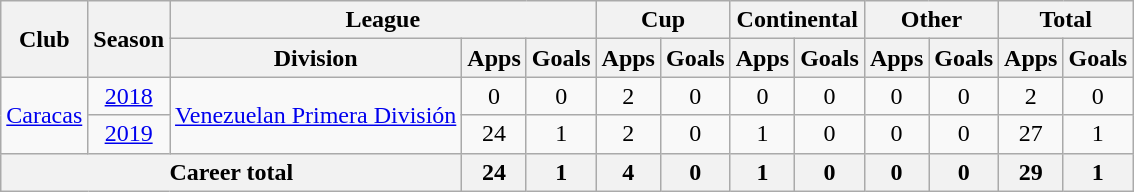<table class="wikitable" style="text-align: center">
<tr>
<th rowspan="2">Club</th>
<th rowspan="2">Season</th>
<th colspan="3">League</th>
<th colspan="2">Cup</th>
<th colspan="2">Continental</th>
<th colspan="2">Other</th>
<th colspan="2">Total</th>
</tr>
<tr>
<th>Division</th>
<th>Apps</th>
<th>Goals</th>
<th>Apps</th>
<th>Goals</th>
<th>Apps</th>
<th>Goals</th>
<th>Apps</th>
<th>Goals</th>
<th>Apps</th>
<th>Goals</th>
</tr>
<tr>
<td rowspan="2"><a href='#'>Caracas</a></td>
<td><a href='#'>2018</a></td>
<td rowspan="2"><a href='#'>Venezuelan Primera División</a></td>
<td>0</td>
<td>0</td>
<td>2</td>
<td>0</td>
<td>0</td>
<td>0</td>
<td>0</td>
<td>0</td>
<td>2</td>
<td>0</td>
</tr>
<tr>
<td><a href='#'>2019</a></td>
<td>24</td>
<td>1</td>
<td>2</td>
<td>0</td>
<td>1</td>
<td>0</td>
<td>0</td>
<td>0</td>
<td>27</td>
<td>1</td>
</tr>
<tr>
<th colspan="3"><strong>Career total</strong></th>
<th>24</th>
<th>1</th>
<th>4</th>
<th>0</th>
<th>1</th>
<th>0</th>
<th>0</th>
<th>0</th>
<th>29</th>
<th>1</th>
</tr>
</table>
